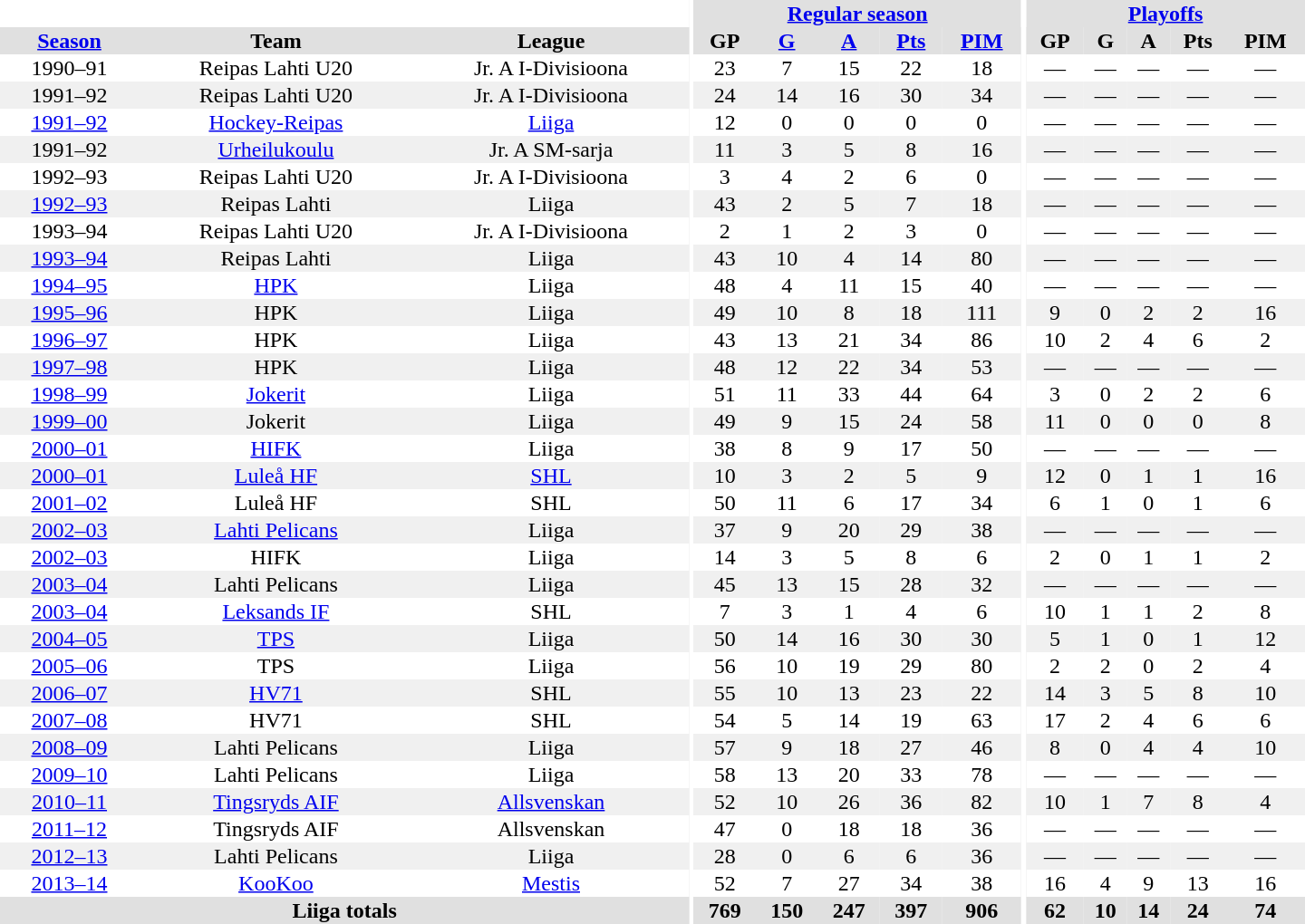<table border="0" cellpadding="1" cellspacing="0" style="text-align:center; width:60em">
<tr bgcolor="#e0e0e0">
<th colspan="3" bgcolor="#ffffff"></th>
<th rowspan="99" bgcolor="#ffffff"></th>
<th colspan="5"><a href='#'>Regular season</a></th>
<th rowspan="99" bgcolor="#ffffff"></th>
<th colspan="5"><a href='#'>Playoffs</a></th>
</tr>
<tr bgcolor="#e0e0e0">
<th><a href='#'>Season</a></th>
<th>Team</th>
<th>League</th>
<th>GP</th>
<th><a href='#'>G</a></th>
<th><a href='#'>A</a></th>
<th><a href='#'>Pts</a></th>
<th><a href='#'>PIM</a></th>
<th>GP</th>
<th>G</th>
<th>A</th>
<th>Pts</th>
<th>PIM</th>
</tr>
<tr>
<td>1990–91</td>
<td>Reipas Lahti U20</td>
<td>Jr. A I-Divisioona</td>
<td>23</td>
<td>7</td>
<td>15</td>
<td>22</td>
<td>18</td>
<td>—</td>
<td>—</td>
<td>—</td>
<td>—</td>
<td>—</td>
</tr>
<tr bgcolor="#f0f0f0">
<td>1991–92</td>
<td>Reipas Lahti U20</td>
<td>Jr. A I-Divisioona</td>
<td>24</td>
<td>14</td>
<td>16</td>
<td>30</td>
<td>34</td>
<td>—</td>
<td>—</td>
<td>—</td>
<td>—</td>
<td>—</td>
</tr>
<tr>
<td><a href='#'>1991–92</a></td>
<td><a href='#'>Hockey-Reipas</a></td>
<td><a href='#'>Liiga</a></td>
<td>12</td>
<td>0</td>
<td>0</td>
<td>0</td>
<td>0</td>
<td>—</td>
<td>—</td>
<td>—</td>
<td>—</td>
<td>—</td>
</tr>
<tr bgcolor="#f0f0f0">
<td>1991–92</td>
<td><a href='#'>Urheilukoulu</a></td>
<td>Jr. A SM-sarja</td>
<td>11</td>
<td>3</td>
<td>5</td>
<td>8</td>
<td>16</td>
<td>—</td>
<td>—</td>
<td>—</td>
<td>—</td>
<td>—</td>
</tr>
<tr>
<td>1992–93</td>
<td>Reipas Lahti U20</td>
<td>Jr. A I-Divisioona</td>
<td>3</td>
<td>4</td>
<td>2</td>
<td>6</td>
<td>0</td>
<td>—</td>
<td>—</td>
<td>—</td>
<td>—</td>
<td>—</td>
</tr>
<tr bgcolor="#f0f0f0">
<td><a href='#'>1992–93</a></td>
<td>Reipas Lahti</td>
<td>Liiga</td>
<td>43</td>
<td>2</td>
<td>5</td>
<td>7</td>
<td>18</td>
<td>—</td>
<td>—</td>
<td>—</td>
<td>—</td>
<td>—</td>
</tr>
<tr>
<td>1993–94</td>
<td>Reipas Lahti U20</td>
<td>Jr. A I-Divisioona</td>
<td>2</td>
<td>1</td>
<td>2</td>
<td>3</td>
<td>0</td>
<td>—</td>
<td>—</td>
<td>—</td>
<td>—</td>
<td>—</td>
</tr>
<tr bgcolor="#f0f0f0">
<td><a href='#'>1993–94</a></td>
<td>Reipas Lahti</td>
<td>Liiga</td>
<td>43</td>
<td>10</td>
<td>4</td>
<td>14</td>
<td>80</td>
<td>—</td>
<td>—</td>
<td>—</td>
<td>—</td>
<td>—</td>
</tr>
<tr>
<td><a href='#'>1994–95</a></td>
<td><a href='#'>HPK</a></td>
<td>Liiga</td>
<td>48</td>
<td>4</td>
<td>11</td>
<td>15</td>
<td>40</td>
<td>—</td>
<td>—</td>
<td>—</td>
<td>—</td>
<td>—</td>
</tr>
<tr bgcolor="#f0f0f0">
<td><a href='#'>1995–96</a></td>
<td>HPK</td>
<td>Liiga</td>
<td>49</td>
<td>10</td>
<td>8</td>
<td>18</td>
<td>111</td>
<td>9</td>
<td>0</td>
<td>2</td>
<td>2</td>
<td>16</td>
</tr>
<tr>
<td><a href='#'>1996–97</a></td>
<td>HPK</td>
<td>Liiga</td>
<td>43</td>
<td>13</td>
<td>21</td>
<td>34</td>
<td>86</td>
<td>10</td>
<td>2</td>
<td>4</td>
<td>6</td>
<td>2</td>
</tr>
<tr bgcolor="#f0f0f0">
<td><a href='#'>1997–98</a></td>
<td>HPK</td>
<td>Liiga</td>
<td>48</td>
<td>12</td>
<td>22</td>
<td>34</td>
<td>53</td>
<td>—</td>
<td>—</td>
<td>—</td>
<td>—</td>
<td>—</td>
</tr>
<tr>
<td><a href='#'>1998–99</a></td>
<td><a href='#'>Jokerit</a></td>
<td>Liiga</td>
<td>51</td>
<td>11</td>
<td>33</td>
<td>44</td>
<td>64</td>
<td>3</td>
<td>0</td>
<td>2</td>
<td>2</td>
<td>6</td>
</tr>
<tr bgcolor="#f0f0f0">
<td><a href='#'>1999–00</a></td>
<td>Jokerit</td>
<td>Liiga</td>
<td>49</td>
<td>9</td>
<td>15</td>
<td>24</td>
<td>58</td>
<td>11</td>
<td>0</td>
<td>0</td>
<td>0</td>
<td>8</td>
</tr>
<tr>
<td><a href='#'>2000–01</a></td>
<td><a href='#'>HIFK</a></td>
<td>Liiga</td>
<td>38</td>
<td>8</td>
<td>9</td>
<td>17</td>
<td>50</td>
<td>—</td>
<td>—</td>
<td>—</td>
<td>—</td>
<td>—</td>
</tr>
<tr bgcolor="#f0f0f0">
<td><a href='#'>2000–01</a></td>
<td><a href='#'>Luleå HF</a></td>
<td><a href='#'>SHL</a></td>
<td>10</td>
<td>3</td>
<td>2</td>
<td>5</td>
<td>9</td>
<td>12</td>
<td>0</td>
<td>1</td>
<td>1</td>
<td>16</td>
</tr>
<tr>
<td><a href='#'>2001–02</a></td>
<td>Luleå HF</td>
<td>SHL</td>
<td>50</td>
<td>11</td>
<td>6</td>
<td>17</td>
<td>34</td>
<td>6</td>
<td>1</td>
<td>0</td>
<td>1</td>
<td>6</td>
</tr>
<tr bgcolor="#f0f0f0">
<td><a href='#'>2002–03</a></td>
<td><a href='#'>Lahti Pelicans</a></td>
<td>Liiga</td>
<td>37</td>
<td>9</td>
<td>20</td>
<td>29</td>
<td>38</td>
<td>—</td>
<td>—</td>
<td>—</td>
<td>—</td>
<td>—</td>
</tr>
<tr>
<td><a href='#'>2002–03</a></td>
<td>HIFK</td>
<td>Liiga</td>
<td>14</td>
<td>3</td>
<td>5</td>
<td>8</td>
<td>6</td>
<td>2</td>
<td>0</td>
<td>1</td>
<td>1</td>
<td>2</td>
</tr>
<tr bgcolor="#f0f0f0">
<td><a href='#'>2003–04</a></td>
<td>Lahti Pelicans</td>
<td>Liiga</td>
<td>45</td>
<td>13</td>
<td>15</td>
<td>28</td>
<td>32</td>
<td>—</td>
<td>—</td>
<td>—</td>
<td>—</td>
<td>—</td>
</tr>
<tr>
<td><a href='#'>2003–04</a></td>
<td><a href='#'>Leksands IF</a></td>
<td>SHL</td>
<td>7</td>
<td>3</td>
<td>1</td>
<td>4</td>
<td>6</td>
<td>10</td>
<td>1</td>
<td>1</td>
<td>2</td>
<td>8</td>
</tr>
<tr bgcolor="#f0f0f0">
<td><a href='#'>2004–05</a></td>
<td><a href='#'>TPS</a></td>
<td>Liiga</td>
<td>50</td>
<td>14</td>
<td>16</td>
<td>30</td>
<td>30</td>
<td>5</td>
<td>1</td>
<td>0</td>
<td>1</td>
<td>12</td>
</tr>
<tr>
<td><a href='#'>2005–06</a></td>
<td>TPS</td>
<td>Liiga</td>
<td>56</td>
<td>10</td>
<td>19</td>
<td>29</td>
<td>80</td>
<td>2</td>
<td>2</td>
<td>0</td>
<td>2</td>
<td>4</td>
</tr>
<tr bgcolor="#f0f0f0">
<td><a href='#'>2006–07</a></td>
<td><a href='#'>HV71</a></td>
<td>SHL</td>
<td>55</td>
<td>10</td>
<td>13</td>
<td>23</td>
<td>22</td>
<td>14</td>
<td>3</td>
<td>5</td>
<td>8</td>
<td>10</td>
</tr>
<tr>
<td><a href='#'>2007–08</a></td>
<td>HV71</td>
<td>SHL</td>
<td>54</td>
<td>5</td>
<td>14</td>
<td>19</td>
<td>63</td>
<td>17</td>
<td>2</td>
<td>4</td>
<td>6</td>
<td>6</td>
</tr>
<tr bgcolor="#f0f0f0">
<td><a href='#'>2008–09</a></td>
<td>Lahti Pelicans</td>
<td>Liiga</td>
<td>57</td>
<td>9</td>
<td>18</td>
<td>27</td>
<td>46</td>
<td>8</td>
<td>0</td>
<td>4</td>
<td>4</td>
<td>10</td>
</tr>
<tr>
<td><a href='#'>2009–10</a></td>
<td>Lahti Pelicans</td>
<td>Liiga</td>
<td>58</td>
<td>13</td>
<td>20</td>
<td>33</td>
<td>78</td>
<td>—</td>
<td>—</td>
<td>—</td>
<td>—</td>
<td>—</td>
</tr>
<tr bgcolor="#f0f0f0">
<td><a href='#'>2010–11</a></td>
<td><a href='#'>Tingsryds AIF</a></td>
<td><a href='#'>Allsvenskan</a></td>
<td>52</td>
<td>10</td>
<td>26</td>
<td>36</td>
<td>82</td>
<td>10</td>
<td>1</td>
<td>7</td>
<td>8</td>
<td>4</td>
</tr>
<tr>
<td><a href='#'>2011–12</a></td>
<td>Tingsryds AIF</td>
<td>Allsvenskan</td>
<td>47</td>
<td>0</td>
<td>18</td>
<td>18</td>
<td>36</td>
<td>—</td>
<td>—</td>
<td>—</td>
<td>—</td>
<td>—</td>
</tr>
<tr bgcolor="#f0f0f0">
<td><a href='#'>2012–13</a></td>
<td>Lahti Pelicans</td>
<td>Liiga</td>
<td>28</td>
<td>0</td>
<td>6</td>
<td>6</td>
<td>36</td>
<td>—</td>
<td>—</td>
<td>—</td>
<td>—</td>
<td>—</td>
</tr>
<tr>
<td><a href='#'>2013–14</a></td>
<td><a href='#'>KooKoo</a></td>
<td><a href='#'>Mestis</a></td>
<td>52</td>
<td>7</td>
<td>27</td>
<td>34</td>
<td>38</td>
<td>16</td>
<td>4</td>
<td>9</td>
<td>13</td>
<td>16</td>
</tr>
<tr>
</tr>
<tr ALIGN="center" bgcolor="#e0e0e0">
<th colspan="3">Liiga totals</th>
<th ALIGN="center">769</th>
<th ALIGN="center">150</th>
<th ALIGN="center">247</th>
<th ALIGN="center">397</th>
<th ALIGN="center">906</th>
<th ALIGN="center">62</th>
<th ALIGN="center">10</th>
<th ALIGN="center">14</th>
<th ALIGN="center">24</th>
<th ALIGN="center">74</th>
</tr>
</table>
